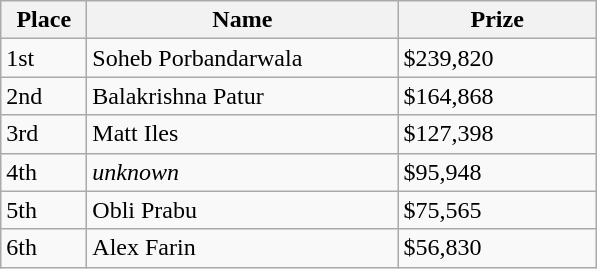<table class="wikitable">
<tr>
<th style="width:50px;">Place</th>
<th style="width:200px;">Name</th>
<th style="width:125px;">Prize</th>
</tr>
<tr>
<td>1st</td>
<td> Soheb Porbandarwala</td>
<td>$239,820</td>
</tr>
<tr>
<td>2nd</td>
<td> Balakrishna Patur</td>
<td>$164,868</td>
</tr>
<tr>
<td>3rd</td>
<td> Matt Iles</td>
<td>$127,398</td>
</tr>
<tr>
<td>4th</td>
<td> <em>unknown</em></td>
<td>$95,948</td>
</tr>
<tr>
<td>5th</td>
<td> Obli Prabu</td>
<td>$75,565</td>
</tr>
<tr>
<td>6th</td>
<td>  Alex Farin</td>
<td>$56,830</td>
</tr>
</table>
